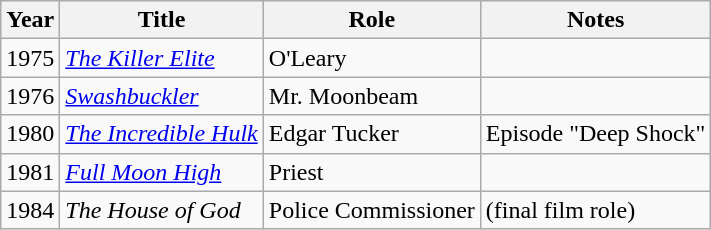<table class="wikitable">
<tr>
<th>Year</th>
<th>Title</th>
<th>Role</th>
<th>Notes</th>
</tr>
<tr>
<td>1975</td>
<td><em><a href='#'>The Killer Elite</a></em></td>
<td>O'Leary</td>
<td></td>
</tr>
<tr>
<td>1976</td>
<td><em><a href='#'>Swashbuckler</a></em></td>
<td>Mr. Moonbeam</td>
<td></td>
</tr>
<tr>
<td>1980</td>
<td><em><a href='#'>The Incredible Hulk</a> </em></td>
<td>Edgar Tucker</td>
<td>Episode "Deep Shock"</td>
</tr>
<tr>
<td>1981</td>
<td><em><a href='#'>Full Moon High</a></em></td>
<td>Priest</td>
<td></td>
</tr>
<tr>
<td>1984</td>
<td><em>The House of God</em></td>
<td>Police Commissioner</td>
<td>(final film role)</td>
</tr>
</table>
